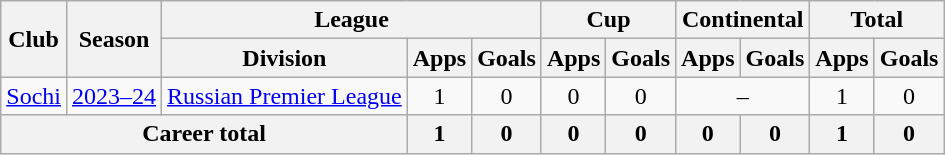<table class="wikitable" style="text-align: center;">
<tr>
<th rowspan=2>Club</th>
<th rowspan=2>Season</th>
<th colspan=3>League</th>
<th colspan=2>Cup</th>
<th colspan=2>Continental</th>
<th colspan=2>Total</th>
</tr>
<tr>
<th>Division</th>
<th>Apps</th>
<th>Goals</th>
<th>Apps</th>
<th>Goals</th>
<th>Apps</th>
<th>Goals</th>
<th>Apps</th>
<th>Goals</th>
</tr>
<tr>
<td><a href='#'>Sochi</a></td>
<td><a href='#'>2023–24</a></td>
<td><a href='#'>Russian Premier League</a></td>
<td>1</td>
<td>0</td>
<td>0</td>
<td>0</td>
<td colspan=2>–</td>
<td>1</td>
<td>0</td>
</tr>
<tr>
<th colspan=3>Career total</th>
<th>1</th>
<th>0</th>
<th>0</th>
<th>0</th>
<th>0</th>
<th>0</th>
<th>1</th>
<th>0</th>
</tr>
</table>
